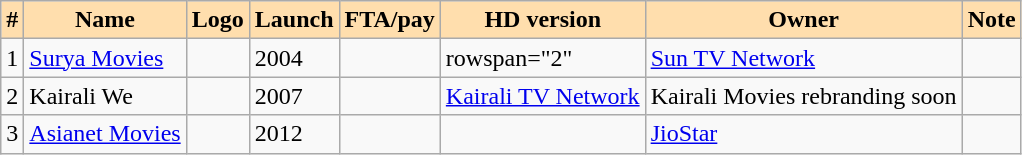<table class="wikitable sortable">
<tr>
<th style="background-color:navajowhite">#</th>
<th style="background-color:navajowhite">Name</th>
<th style="background-color:navajowhite">Logo</th>
<th style="background-color:navajowhite">Launch</th>
<th style="background-color:navajowhite">FTA/pay</th>
<th style="background-color:navajowhite">HD version</th>
<th style="background-color:navajowhite">Owner</th>
<th style="background-color:navajowhite">Note</th>
</tr>
<tr>
<td>1</td>
<td><a href='#'>Surya Movies</a></td>
<td></td>
<td>2004</td>
<td></td>
<td>rowspan="2" </td>
<td><a href='#'>Sun TV Network</a></td>
<td></td>
</tr>
<tr>
<td>2</td>
<td>Kairali We</td>
<td></td>
<td>2007</td>
<td></td>
<td><a href='#'>Kairali TV Network</a></td>
<td>Kairali Movies rebranding soon</td>
</tr>
<tr>
<td>3</td>
<td><a href='#'>Asianet Movies</a></td>
<td></td>
<td>2012</td>
<td></td>
<td></td>
<td><a href='#'>JioStar</a></td>
<td></td>
</tr>
</table>
